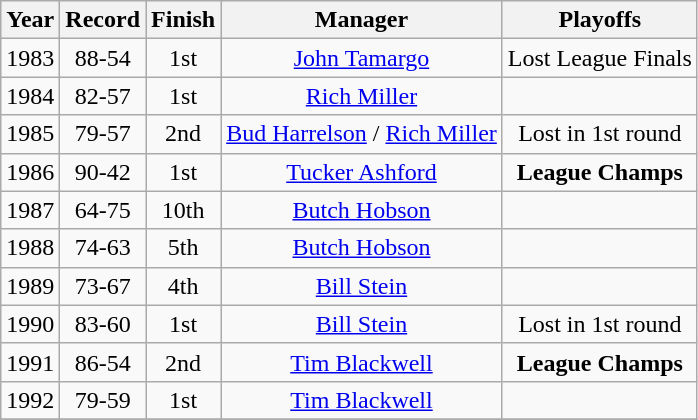<table class="wikitable">
<tr style="background: #F2F2F2;">
<th>Year</th>
<th>Record</th>
<th>Finish</th>
<th>Manager</th>
<th>Playoffs</th>
</tr>
<tr align=center>
<td>1983</td>
<td>88-54</td>
<td>1st</td>
<td><a href='#'>John Tamargo</a></td>
<td>Lost League Finals</td>
</tr>
<tr align=center>
<td>1984</td>
<td>82-57</td>
<td>1st</td>
<td><a href='#'>Rich Miller</a></td>
<td></td>
</tr>
<tr align=center>
<td>1985</td>
<td>79-57</td>
<td>2nd</td>
<td><a href='#'>Bud Harrelson</a> / <a href='#'>Rich Miller</a></td>
<td>Lost in 1st round</td>
</tr>
<tr align=center>
<td>1986</td>
<td>90-42</td>
<td>1st</td>
<td><a href='#'>Tucker Ashford</a></td>
<td><strong>League Champs</strong></td>
</tr>
<tr align=center>
<td>1987</td>
<td>64-75</td>
<td>10th</td>
<td><a href='#'>Butch Hobson</a></td>
<td></td>
</tr>
<tr align=center>
<td>1988</td>
<td>74-63</td>
<td>5th</td>
<td><a href='#'>Butch Hobson</a></td>
<td></td>
</tr>
<tr align=center>
<td>1989</td>
<td>73-67</td>
<td>4th</td>
<td><a href='#'>Bill Stein</a></td>
<td></td>
</tr>
<tr align=center>
<td>1990</td>
<td>83-60</td>
<td>1st</td>
<td><a href='#'>Bill Stein</a></td>
<td>Lost in 1st round</td>
</tr>
<tr align=center>
<td>1991</td>
<td>86-54</td>
<td>2nd</td>
<td><a href='#'>Tim Blackwell</a></td>
<td><strong>League Champs</strong></td>
</tr>
<tr align=center>
<td>1992</td>
<td>79-59</td>
<td>1st</td>
<td><a href='#'>Tim Blackwell</a></td>
<td></td>
</tr>
<tr align=center>
</tr>
</table>
